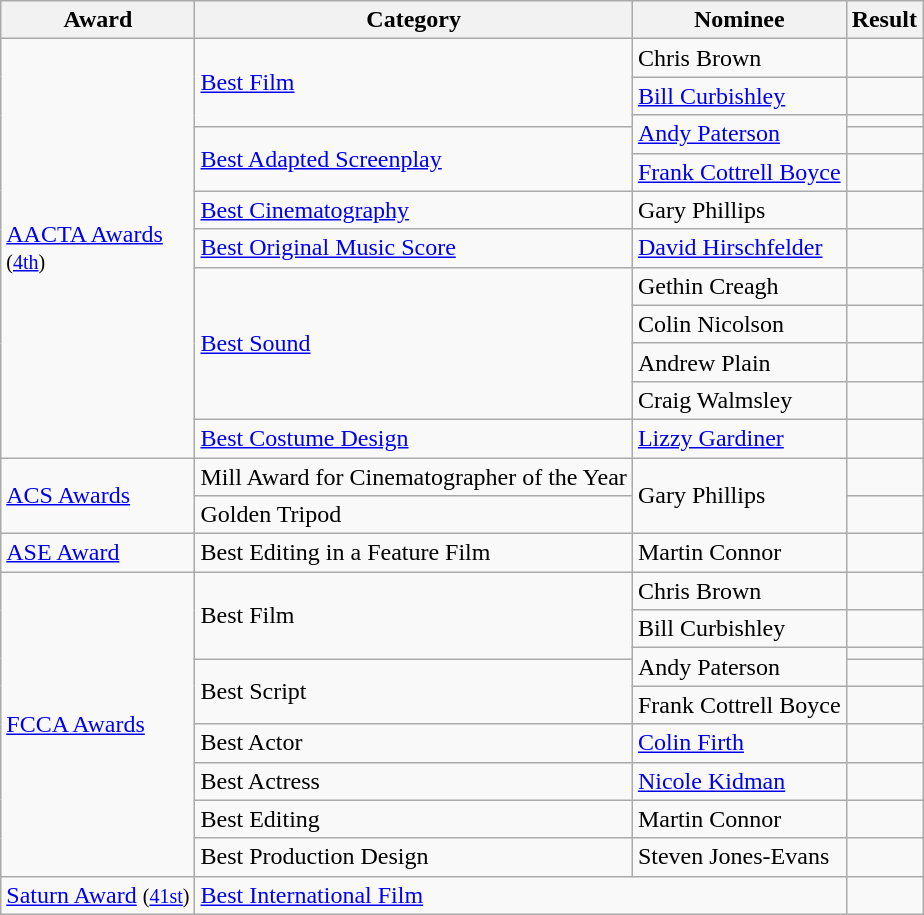<table class="wikitable">
<tr>
<th>Award</th>
<th>Category</th>
<th>Nominee</th>
<th>Result</th>
</tr>
<tr>
<td rowspan=12><a href='#'>AACTA Awards</a><br><small>(<a href='#'>4th</a>)</small></td>
<td rowspan=3><a href='#'>Best Film</a></td>
<td>Chris Brown</td>
<td></td>
</tr>
<tr>
<td><a href='#'>Bill Curbishley</a></td>
<td></td>
</tr>
<tr>
<td rowspan=2><a href='#'>Andy Paterson</a></td>
<td></td>
</tr>
<tr>
<td rowspan=2><a href='#'>Best Adapted Screenplay</a></td>
<td></td>
</tr>
<tr>
<td><a href='#'>Frank Cottrell Boyce</a></td>
<td></td>
</tr>
<tr>
<td><a href='#'>Best Cinematography</a></td>
<td>Gary Phillips</td>
<td></td>
</tr>
<tr>
<td><a href='#'>Best Original Music Score</a></td>
<td><a href='#'>David Hirschfelder</a></td>
<td></td>
</tr>
<tr>
<td rowspan=4><a href='#'>Best Sound</a></td>
<td>Gethin Creagh</td>
<td></td>
</tr>
<tr>
<td>Colin Nicolson</td>
<td></td>
</tr>
<tr>
<td>Andrew Plain</td>
<td></td>
</tr>
<tr>
<td>Craig Walmsley</td>
<td></td>
</tr>
<tr>
<td><a href='#'>Best Costume Design</a></td>
<td><a href='#'>Lizzy Gardiner</a></td>
<td></td>
</tr>
<tr>
<td rowspan=2><a href='#'>ACS Awards</a></td>
<td>Mill Award for Cinematographer of the Year</td>
<td rowspan=2>Gary Phillips</td>
<td></td>
</tr>
<tr>
<td>Golden Tripod</td>
<td></td>
</tr>
<tr>
<td><a href='#'>ASE Award</a></td>
<td>Best Editing in a Feature Film</td>
<td>Martin Connor</td>
<td></td>
</tr>
<tr>
<td rowspan=9><a href='#'>FCCA Awards</a></td>
<td rowspan=3>Best Film</td>
<td>Chris Brown</td>
<td></td>
</tr>
<tr>
<td>Bill Curbishley</td>
<td></td>
</tr>
<tr>
<td rowspan=2>Andy Paterson</td>
<td></td>
</tr>
<tr>
<td rowspan=2>Best Script</td>
<td></td>
</tr>
<tr>
<td>Frank Cottrell Boyce</td>
<td></td>
</tr>
<tr>
<td>Best Actor</td>
<td><a href='#'>Colin Firth</a></td>
<td></td>
</tr>
<tr>
<td>Best Actress</td>
<td><a href='#'>Nicole Kidman</a></td>
<td></td>
</tr>
<tr>
<td>Best Editing</td>
<td>Martin Connor</td>
<td></td>
</tr>
<tr>
<td>Best Production Design</td>
<td>Steven Jones-Evans</td>
<td></td>
</tr>
<tr>
<td><a href='#'>Saturn Award</a> <small>(<a href='#'>41st</a>)</small></td>
<td colspan=2><a href='#'>Best International Film</a></td>
<td></td>
</tr>
</table>
